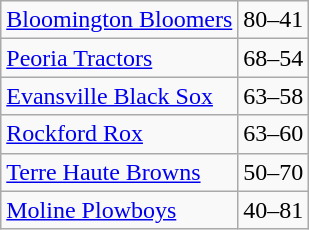<table class="wikitable">
<tr>
<td><a href='#'>Bloomington Bloomers</a></td>
<td>80–41</td>
</tr>
<tr>
<td><a href='#'>Peoria Tractors</a></td>
<td>68–54</td>
</tr>
<tr>
<td><a href='#'>Evansville Black Sox</a></td>
<td>63–58</td>
</tr>
<tr>
<td><a href='#'>Rockford Rox</a></td>
<td>63–60</td>
</tr>
<tr>
<td><a href='#'>Terre Haute Browns</a></td>
<td>50–70</td>
</tr>
<tr>
<td><a href='#'>Moline Plowboys</a></td>
<td>40–81</td>
</tr>
</table>
